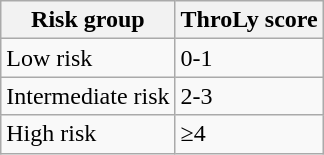<table class="wikitable">
<tr>
<th>Risk group</th>
<th>ThroLy score</th>
</tr>
<tr>
<td>Low risk</td>
<td>0-1</td>
</tr>
<tr>
<td>Intermediate risk</td>
<td>2-3</td>
</tr>
<tr>
<td>High risk</td>
<td>≥4</td>
</tr>
</table>
